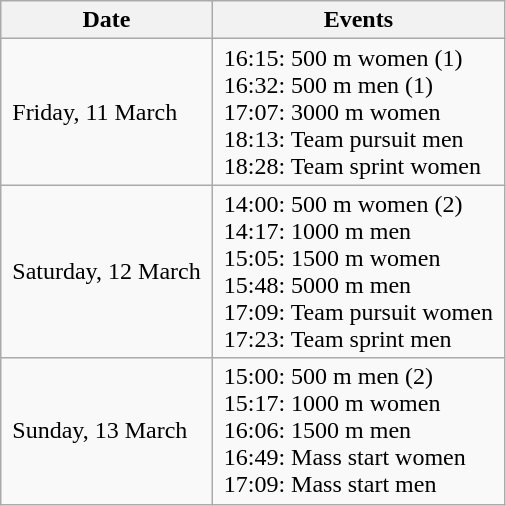<table class="wikitable" border="1">
<tr>
<th> Date </th>
<th> Events </th>
</tr>
<tr>
<td> Friday, 11 March </td>
<td> 16:15: 500 m women (1) <br> 16:32: 500 m men (1) <br> 17:07: 3000 m women <br> 18:13: Team pursuit men <br> 18:28: Team sprint women </td>
</tr>
<tr>
<td> Saturday, 12 March </td>
<td> 14:00: 500 m women (2) <br> 14:17: 1000 m men <br> 15:05: 1500 m women <br> 15:48: 5000 m men <br> 17:09: Team pursuit women <br> 17:23: Team sprint men </td>
</tr>
<tr>
<td> Sunday, 13 March </td>
<td> 15:00: 500 m men (2) <br> 15:17: 1000 m women <br> 16:06: 1500 m men <br> 16:49: Mass start women <br> 17:09: Mass start men </td>
</tr>
</table>
